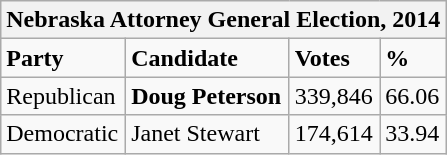<table class="wikitable">
<tr>
<th colspan="4">Nebraska Attorney General Election, 2014</th>
</tr>
<tr>
<td><strong>Party</strong></td>
<td><strong>Candidate</strong></td>
<td><strong>Votes</strong></td>
<td><strong>%</strong></td>
</tr>
<tr>
<td>Republican</td>
<td><strong>Doug Peterson</strong></td>
<td>339,846</td>
<td>66.06</td>
</tr>
<tr>
<td>Democratic</td>
<td>Janet Stewart</td>
<td>174,614</td>
<td>33.94</td>
</tr>
</table>
